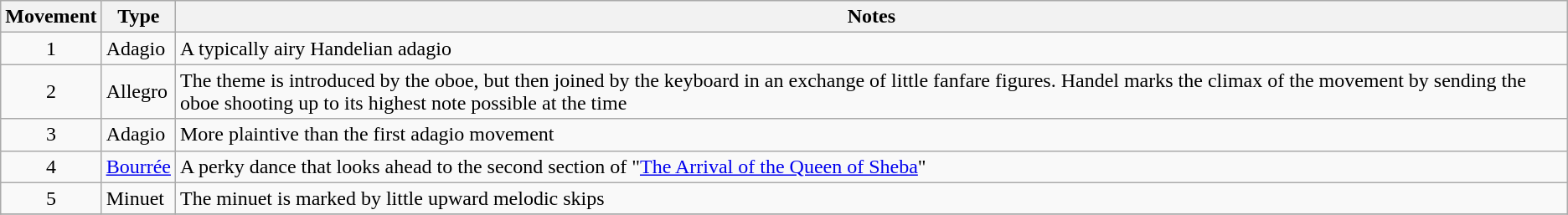<table class="wikitable" border="1">
<tr>
<th bgcolor=ececec>Movement</th>
<th bgcolor=ececec>Type</th>
<th bgcolor=ececec>Notes</th>
</tr>
<tr>
<td align=center>1</td>
<td>Adagio</td>
<td>A typically airy Handelian adagio</td>
</tr>
<tr>
<td align=center>2</td>
<td>Allegro</td>
<td>The theme is introduced by the oboe, but then joined by the keyboard in an exchange of little fanfare figures. Handel marks the climax of the movement by sending the oboe shooting up to its highest note possible at the time</td>
</tr>
<tr>
<td align=center>3</td>
<td>Adagio</td>
<td>More plaintive than the first adagio movement</td>
</tr>
<tr>
<td align=center>4</td>
<td><a href='#'>Bourrée</a></td>
<td>A perky dance that looks ahead to the second section of "<a href='#'>The Arrival of the Queen of Sheba</a>"</td>
</tr>
<tr>
<td align=center>5</td>
<td>Minuet</td>
<td>The minuet is marked by little upward melodic skips</td>
</tr>
<tr>
</tr>
</table>
